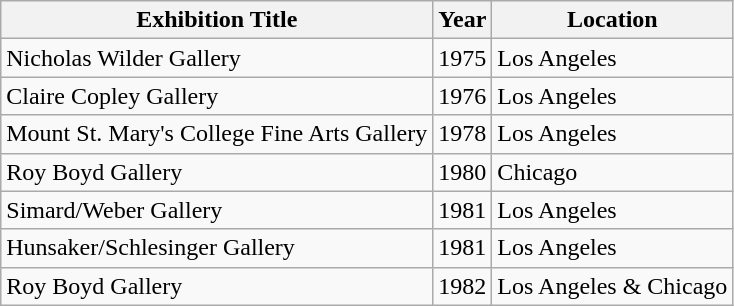<table class="wikitable">
<tr>
<th>Exhibition Title</th>
<th>Year</th>
<th>Location</th>
</tr>
<tr>
<td>Nicholas Wilder Gallery</td>
<td>1975</td>
<td>Los Angeles</td>
</tr>
<tr>
<td>Claire Copley Gallery</td>
<td>1976</td>
<td>Los Angeles</td>
</tr>
<tr>
<td>Mount St. Mary's College Fine Arts Gallery</td>
<td>1978</td>
<td>Los Angeles</td>
</tr>
<tr>
<td>Roy Boyd Gallery</td>
<td>1980</td>
<td>Chicago</td>
</tr>
<tr>
<td>Simard/Weber Gallery</td>
<td>1981</td>
<td>Los Angeles</td>
</tr>
<tr>
<td>Hunsaker/Schlesinger Gallery</td>
<td>1981</td>
<td>Los Angeles</td>
</tr>
<tr>
<td>Roy Boyd Gallery</td>
<td>1982</td>
<td>Los Angeles & Chicago</td>
</tr>
</table>
